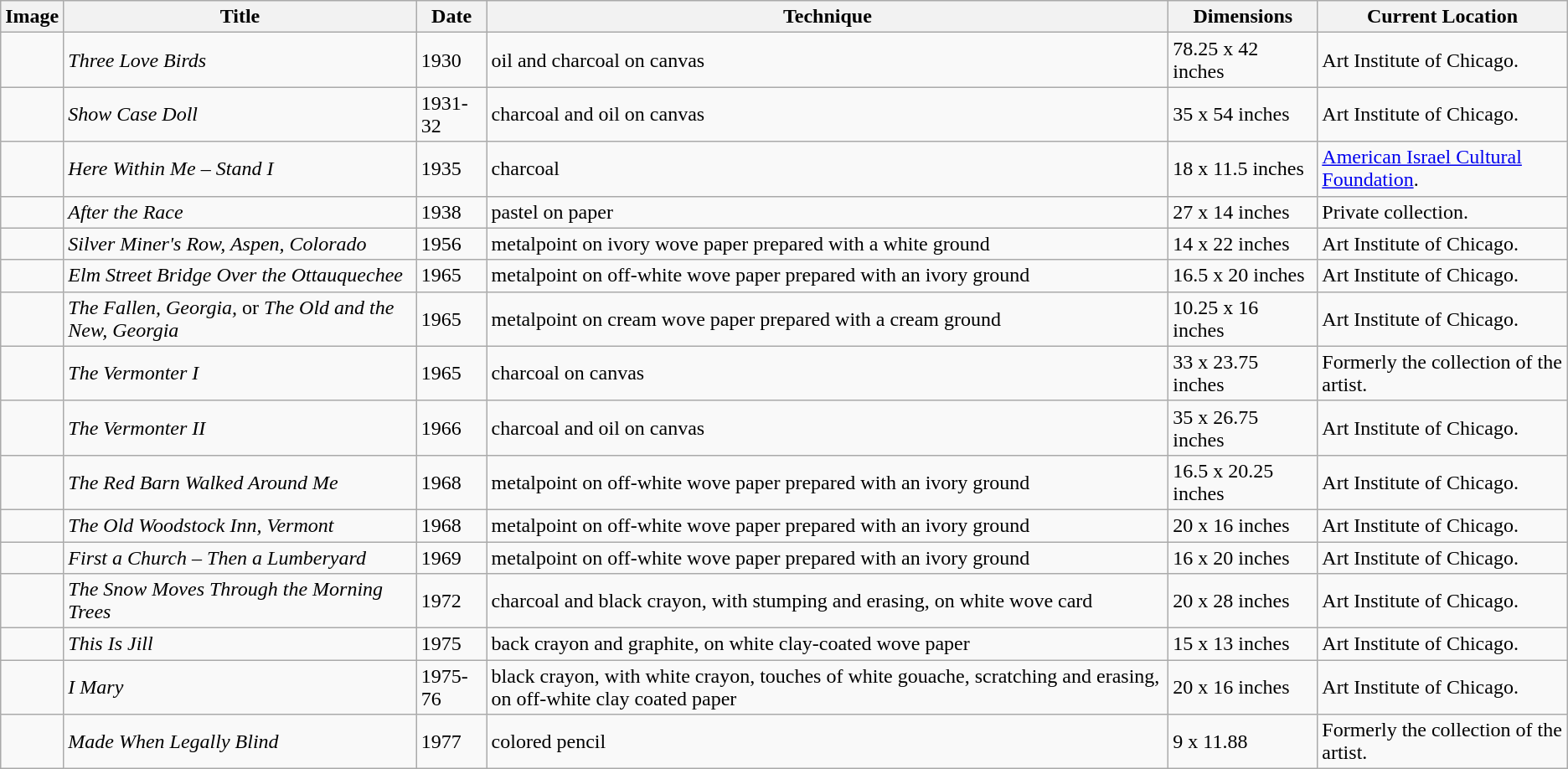<table class="wikitable sortable">
<tr>
<th>Image</th>
<th>Title</th>
<th>Date</th>
<th>Technique</th>
<th>Dimensions</th>
<th>Current Location</th>
</tr>
<tr>
<td></td>
<td><em>Three Love Birds</em></td>
<td>1930</td>
<td>oil and charcoal on canvas</td>
<td>78.25 x 42 inches</td>
<td>Art Institute of Chicago.</td>
</tr>
<tr>
<td></td>
<td><em>Show Case Doll</em></td>
<td>1931-32</td>
<td>charcoal and oil on canvas</td>
<td>35 x 54 inches</td>
<td>Art Institute of Chicago.</td>
</tr>
<tr>
<td></td>
<td><em>Here Within Me – Stand I</em></td>
<td>1935</td>
<td>charcoal</td>
<td>18 x 11.5 inches</td>
<td><a href='#'>American Israel Cultural Foundation</a>.</td>
</tr>
<tr>
<td></td>
<td><em>After the Race</em></td>
<td>1938</td>
<td>pastel on paper</td>
<td>27 x 14 inches</td>
<td>Private collection.</td>
</tr>
<tr>
<td></td>
<td><em>Silver Miner's Row, Aspen, Colorado</em></td>
<td>1956</td>
<td>metalpoint on ivory wove paper prepared with a white ground</td>
<td>14 x 22 inches</td>
<td>Art Institute of Chicago.</td>
</tr>
<tr>
<td></td>
<td><em>Elm Street Bridge Over the Ottauquechee</em></td>
<td>1965</td>
<td>metalpoint on off-white wove paper prepared with an ivory ground</td>
<td>16.5 x 20 inches</td>
<td>Art Institute of Chicago.</td>
</tr>
<tr>
<td></td>
<td><em>The Fallen, Georgia,</em> or <em>The Old and the New, Georgia</em></td>
<td>1965</td>
<td>metalpoint on cream wove paper prepared with a cream ground</td>
<td>10.25 x 16 inches</td>
<td>Art Institute of Chicago.</td>
</tr>
<tr>
<td></td>
<td><em>The Vermonter I</em></td>
<td>1965</td>
<td>charcoal on canvas</td>
<td>33 x 23.75 inches</td>
<td>Formerly the collection of the artist.</td>
</tr>
<tr>
<td></td>
<td><em>The Vermonter II</em></td>
<td>1966</td>
<td>charcoal and oil on canvas</td>
<td>35 x 26.75 inches</td>
<td>Art Institute of Chicago.</td>
</tr>
<tr>
<td></td>
<td><em>The Red Barn Walked Around Me</em></td>
<td>1968</td>
<td>metalpoint on off-white wove paper prepared with an ivory ground</td>
<td>16.5 x 20.25 inches</td>
<td>Art Institute of Chicago.</td>
</tr>
<tr>
<td></td>
<td><em>The Old Woodstock Inn, Vermont</em></td>
<td>1968</td>
<td>metalpoint on off-white wove paper prepared with an ivory ground</td>
<td>20 x 16 inches</td>
<td>Art Institute of Chicago.</td>
</tr>
<tr>
<td></td>
<td><em>First a Church – Then a Lumberyard</em></td>
<td>1969</td>
<td>metalpoint on off-white wove paper prepared with an ivory ground</td>
<td>16 x 20 inches</td>
<td>Art Institute of Chicago.</td>
</tr>
<tr>
<td></td>
<td><em>The Snow Moves Through the Morning Trees</em></td>
<td>1972</td>
<td>charcoal and black crayon, with stumping and erasing, on white wove card</td>
<td>20 x 28 inches</td>
<td>Art Institute of Chicago.</td>
</tr>
<tr>
<td></td>
<td><em>This Is Jill</em></td>
<td>1975</td>
<td>back crayon and graphite, on white clay-coated wove paper</td>
<td>15 x 13 inches</td>
<td>Art Institute of Chicago.</td>
</tr>
<tr>
<td></td>
<td><em>I Mary</em></td>
<td>1975-76</td>
<td>black crayon, with white crayon, touches of white gouache, scratching and erasing, on off-white clay coated paper</td>
<td>20 x 16 inches</td>
<td>Art Institute of Chicago.</td>
</tr>
<tr>
<td></td>
<td><em>Made When Legally Blind</em></td>
<td>1977</td>
<td>colored pencil</td>
<td>9 x 11.88</td>
<td>Formerly the collection of the artist.</td>
</tr>
</table>
